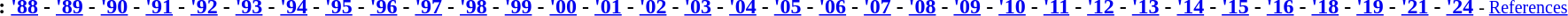<table id="toc" class="toc" summary="Contents" style="margin:auto;">
<tr>
<th>:</th>
<td><strong><a href='#'>'88</a> - <a href='#'>'89</a> - <a href='#'>'90</a> - <a href='#'>'91</a> - <a href='#'>'92</a> - <a href='#'>'93</a> - <a href='#'>'94</a> - <a href='#'>'95</a> - <a href='#'>'96</a> - <a href='#'>'97</a> - <a href='#'>'98</a> - <a href='#'>'99</a> - <a href='#'>'00</a> - <a href='#'>'01</a> - <a href='#'>'02</a> - <a href='#'>'03</a> - <a href='#'>'04</a> - <a href='#'>'05</a> - <a href='#'>'06</a> - <a href='#'>'07</a> - <a href='#'>'08</a> - <a href='#'>'09</a> - <a href='#'>'10</a> - <a href='#'>'11</a> - <a href='#'>'12</a> - <a href='#'>'13</a> - <a href='#'>'14</a> - <a href='#'>'15</a> - <a href='#'>'16</a> - <a href='#'>'18</a> - <a href='#'>'19</a> - <a href='#'>'21</a> - <a href='#'>'24</a></strong> <small> - <a href='#'>References</a></small> </td>
</tr>
</table>
